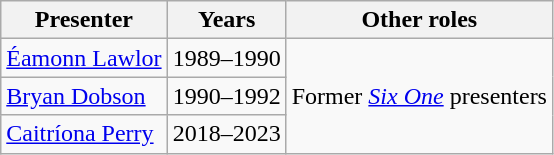<table class="wikitable">
<tr>
<th>Presenter</th>
<th>Years</th>
<th>Other roles</th>
</tr>
<tr>
<td><a href='#'>Éamonn Lawlor</a></td>
<td>1989–1990</td>
<td rowspan=3>Former <em><a href='#'>Six One</a></em> presenters</td>
</tr>
<tr>
<td><a href='#'>Bryan Dobson</a></td>
<td>1990–1992</td>
</tr>
<tr>
<td><a href='#'>Caitríona Perry</a></td>
<td>2018–2023</td>
</tr>
</table>
